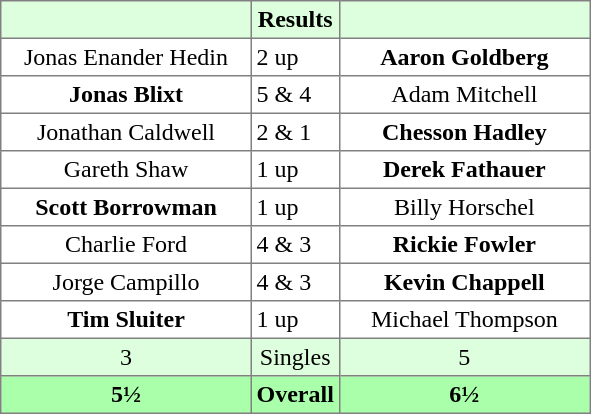<table border="1" cellpadding="3" style="border-collapse:collapse; text-align:center;">
<tr style="background:#ddffdd;">
<th width=160></th>
<th>Results</th>
<th width=160></th>
</tr>
<tr>
<td>Jonas Enander Hedin</td>
<td align=left> 2 up</td>
<td><strong>Aaron Goldberg</strong></td>
</tr>
<tr>
<td><strong>Jonas Blixt</strong></td>
<td align=left> 5 & 4</td>
<td>Adam Mitchell</td>
</tr>
<tr>
<td>Jonathan Caldwell</td>
<td align=left> 2 & 1</td>
<td><strong>Chesson Hadley</strong></td>
</tr>
<tr>
<td>Gareth Shaw</td>
<td align=left> 1 up</td>
<td><strong>Derek Fathauer</strong></td>
</tr>
<tr>
<td><strong>Scott Borrowman</strong></td>
<td align=left> 1 up</td>
<td>Billy Horschel</td>
</tr>
<tr>
<td>Charlie Ford</td>
<td align=left> 4 & 3</td>
<td><strong>Rickie Fowler</strong></td>
</tr>
<tr>
<td>Jorge Campillo</td>
<td align=left> 4 & 3</td>
<td><strong>Kevin Chappell</strong></td>
</tr>
<tr>
<td><strong>Tim Sluiter</strong></td>
<td align=left> 1 up</td>
<td>Michael Thompson</td>
</tr>
<tr style="background:#ddffdd;">
<td>3</td>
<td>Singles</td>
<td>5</td>
</tr>
<tr style="background:#aaffaa;">
<th>5½</th>
<th>Overall</th>
<th>6½</th>
</tr>
</table>
